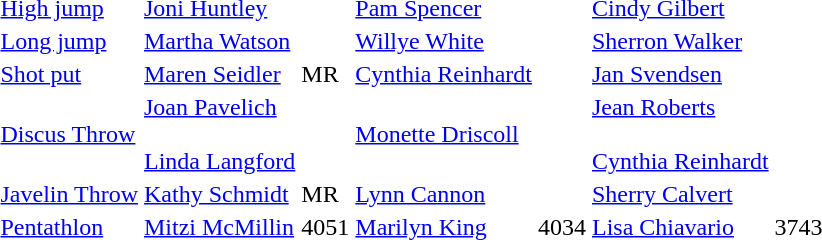<table>
<tr>
<td><a href='#'>High jump</a></td>
<td><a href='#'>Joni Huntley</a></td>
<td></td>
<td><a href='#'>Pam Spencer</a></td>
<td></td>
<td><a href='#'>Cindy Gilbert</a></td>
<td></td>
</tr>
<tr>
<td><a href='#'>Long jump</a></td>
<td><a href='#'>Martha Watson</a></td>
<td></td>
<td><a href='#'>Willye White</a></td>
<td></td>
<td><a href='#'>Sherron Walker</a></td>
<td></td>
</tr>
<tr>
<td><a href='#'>Shot put</a></td>
<td><a href='#'>Maren Seidler</a></td>
<td> MR</td>
<td><a href='#'>Cynthia Reinhardt</a></td>
<td></td>
<td><a href='#'>Jan Svendsen</a></td>
<td></td>
</tr>
<tr>
<td><a href='#'>Discus Throw</a></td>
<td><a href='#'>Joan Pavelich</a><br><br><a href='#'>Linda Langford</a></td>
<td><br><br></td>
<td><a href='#'>Monette Driscoll</a></td>
<td></td>
<td><a href='#'>Jean Roberts</a><br><br><a href='#'>Cynthia Reinhardt</a></td>
<td><br><br></td>
</tr>
<tr>
<td><a href='#'>Javelin Throw</a></td>
<td><a href='#'>Kathy Schmidt</a></td>
<td> MR</td>
<td><a href='#'>Lynn Cannon</a></td>
<td></td>
<td><a href='#'>Sherry Calvert</a></td>
<td></td>
</tr>
<tr>
<td><a href='#'>Pentathlon</a></td>
<td><a href='#'>Mitzi McMillin</a></td>
<td>4051</td>
<td><a href='#'>Marilyn King</a></td>
<td>4034</td>
<td><a href='#'>Lisa Chiavario</a></td>
<td>3743</td>
</tr>
</table>
